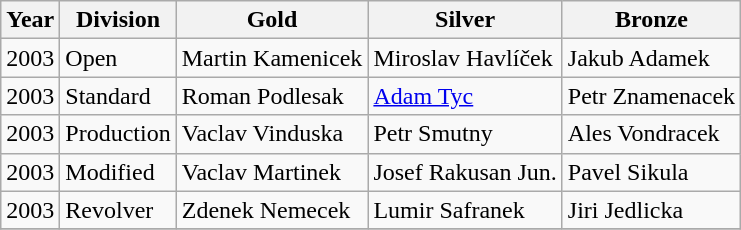<table class="wikitable sortable" style="text-align: left;">
<tr>
<th>Year</th>
<th>Division</th>
<th> Gold</th>
<th> Silver</th>
<th> Bronze</th>
</tr>
<tr>
<td>2003</td>
<td>Open</td>
<td>Martin Kamenicek</td>
<td>Miroslav Havlíček</td>
<td>Jakub Adamek</td>
</tr>
<tr>
<td>2003</td>
<td>Standard</td>
<td>Roman Podlesak</td>
<td><a href='#'>Adam Tyc</a></td>
<td>Petr Znamenacek</td>
</tr>
<tr>
<td>2003</td>
<td>Production</td>
<td>Vaclav Vinduska</td>
<td>Petr Smutny</td>
<td>Ales Vondracek</td>
</tr>
<tr>
<td>2003</td>
<td>Modified</td>
<td>Vaclav Martinek</td>
<td>Josef Rakusan Jun.</td>
<td>Pavel Sikula</td>
</tr>
<tr>
<td>2003</td>
<td>Revolver</td>
<td>Zdenek Nemecek</td>
<td>Lumir Safranek</td>
<td>Jiri Jedlicka</td>
</tr>
<tr>
</tr>
</table>
